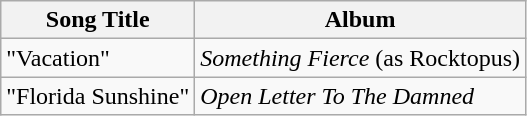<table class="wikitable">
<tr>
<th>Song Title</th>
<th>Album</th>
</tr>
<tr>
<td>"Vacation"</td>
<td><em>Something Fierce</em> (as Rocktopus)</td>
</tr>
<tr>
<td>"Florida Sunshine"</td>
<td><em>Open Letter To The Damned</em></td>
</tr>
</table>
